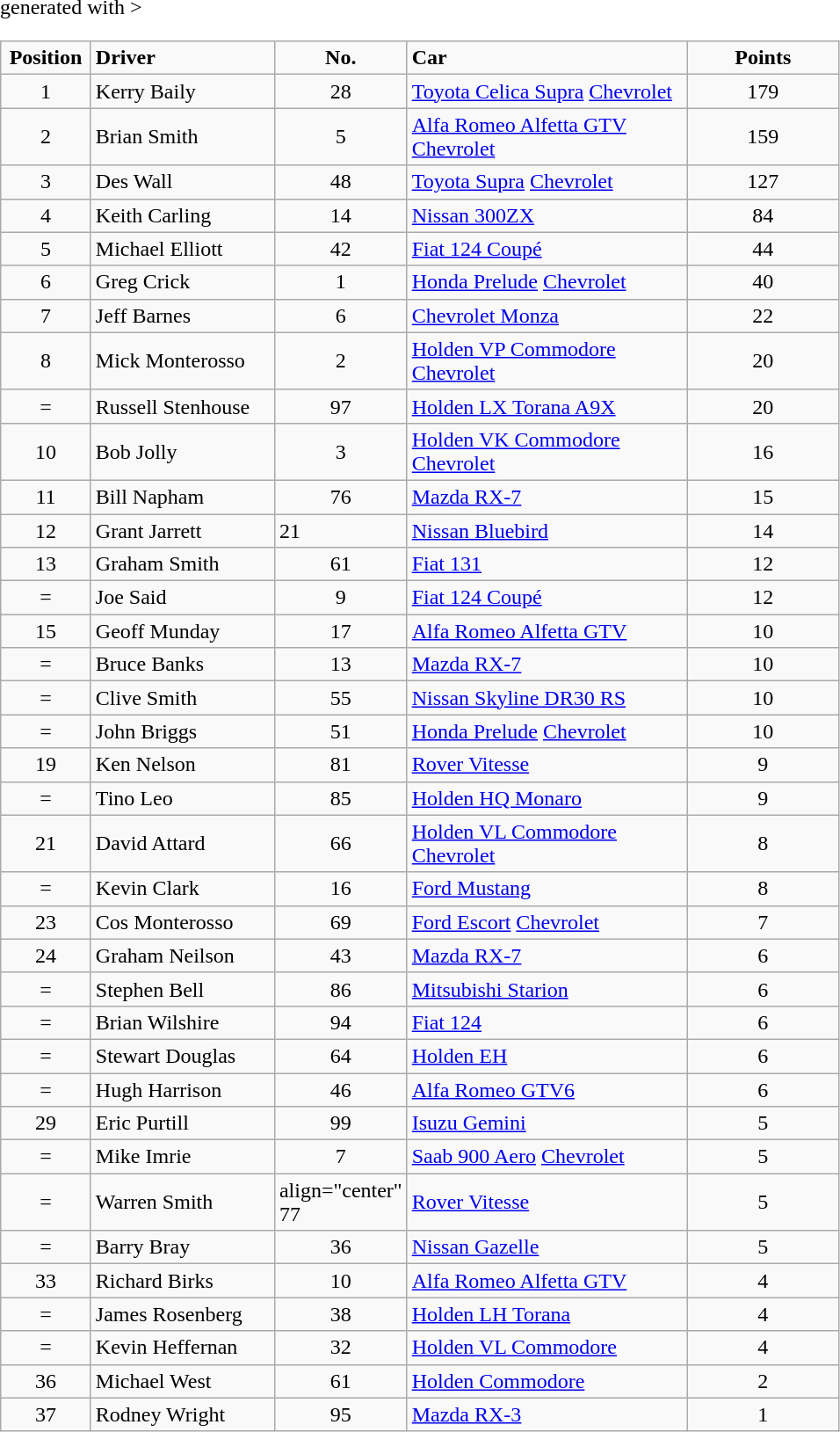<table class="wikitable" <hiddentext>generated with >
<tr style="font-weight:bold">
<td width="61" height="13" align="center">Position</td>
<td width="132">Driver</td>
<td width="58" align="center">No.</td>
<td width="205">Car</td>
<td width="108" align="center">Points</td>
</tr>
<tr>
<td height="13" align="center">1</td>
<td>Kerry Baily</td>
<td align="center">28</td>
<td><a href='#'>Toyota Celica Supra</a> <a href='#'>Chevrolet</a></td>
<td align="center">179</td>
</tr>
<tr>
<td height="13" align="center">2</td>
<td>Brian Smith</td>
<td align="center">5</td>
<td><a href='#'>Alfa Romeo Alfetta GTV</a> <a href='#'>Chevrolet</a></td>
<td align="center">159</td>
</tr>
<tr>
<td height="13" align="center">3</td>
<td>Des Wall</td>
<td align="center">48</td>
<td><a href='#'>Toyota Supra</a> <a href='#'>Chevrolet</a></td>
<td align="center">127</td>
</tr>
<tr>
<td height="13" align="center">4</td>
<td>Keith Carling</td>
<td align="center">14</td>
<td><a href='#'>Nissan 300ZX</a></td>
<td align="center">84</td>
</tr>
<tr>
<td height="13" align="center">5</td>
<td>Michael Elliott</td>
<td align="center">42</td>
<td><a href='#'>Fiat 124 Coupé</a></td>
<td align="center">44</td>
</tr>
<tr>
<td height="13" align="center">6</td>
<td>Greg Crick</td>
<td align="center">1</td>
<td><a href='#'>Honda Prelude</a> <a href='#'>Chevrolet</a></td>
<td align="center">40</td>
</tr>
<tr>
<td height="13" align="center">7</td>
<td>Jeff Barnes</td>
<td align="center">6</td>
<td><a href='#'>Chevrolet Monza</a></td>
<td align="center">22</td>
</tr>
<tr>
<td height="13" align="center">8</td>
<td>Mick Monterosso</td>
<td align="center">2</td>
<td><a href='#'>Holden VP Commodore</a> <a href='#'>Chevrolet</a></td>
<td align="center">20</td>
</tr>
<tr>
<td height="13" align="center">=</td>
<td>Russell Stenhouse</td>
<td align="center">97</td>
<td><a href='#'>Holden LX Torana A9X</a></td>
<td align="center">20</td>
</tr>
<tr>
<td height="13" align="center">10</td>
<td>Bob Jolly</td>
<td align="center">3</td>
<td><a href='#'>Holden VK Commodore</a> <a href='#'>Chevrolet</a></td>
<td align="center">16</td>
</tr>
<tr>
<td height="13" align="center">11</td>
<td>Bill Napham</td>
<td align="center">76</td>
<td><a href='#'>Mazda RX-7</a></td>
<td align="center">15</td>
</tr>
<tr>
<td height="13" align="center">12</td>
<td>Grant Jarrett</td>
<td>21</td>
<td><a href='#'>Nissan Bluebird</a></td>
<td align="center">14</td>
</tr>
<tr>
<td height="13" align="center">13</td>
<td>Graham Smith</td>
<td align="center">61</td>
<td><a href='#'>Fiat 131</a></td>
<td align="center">12</td>
</tr>
<tr>
<td height="13" align="center">=</td>
<td>Joe Said</td>
<td align="center">9</td>
<td><a href='#'>Fiat 124 Coupé</a></td>
<td align="center">12</td>
</tr>
<tr>
<td height="13" align="center">15</td>
<td>Geoff Munday</td>
<td align="center">17</td>
<td><a href='#'>Alfa Romeo Alfetta GTV</a></td>
<td align="center">10</td>
</tr>
<tr>
<td height="13" align="center">=</td>
<td>Bruce Banks</td>
<td align="center">13</td>
<td><a href='#'>Mazda RX-7</a></td>
<td align="center">10</td>
</tr>
<tr>
<td height="13" align="center">=</td>
<td>Clive Smith</td>
<td align="center">55</td>
<td><a href='#'>Nissan Skyline DR30 RS</a></td>
<td align="center">10</td>
</tr>
<tr>
<td height="13" align="center">=</td>
<td>John Briggs</td>
<td align="center">51</td>
<td><a href='#'>Honda Prelude</a> <a href='#'>Chevrolet</a></td>
<td align="center">10</td>
</tr>
<tr>
<td height="13" align="center">19</td>
<td>Ken Nelson</td>
<td align="center">81</td>
<td><a href='#'>Rover Vitesse</a></td>
<td align="center">9</td>
</tr>
<tr>
<td height="13" align="center">=</td>
<td>Tino Leo</td>
<td align="center">85</td>
<td><a href='#'>Holden HQ Monaro</a></td>
<td align="center">9</td>
</tr>
<tr>
<td height="13" align="center">21</td>
<td>David Attard</td>
<td align="center">66</td>
<td><a href='#'>Holden VL Commodore</a> <a href='#'>Chevrolet</a></td>
<td align="center">8</td>
</tr>
<tr>
<td height="13" align="center">=</td>
<td>Kevin Clark</td>
<td align="center">16</td>
<td><a href='#'>Ford Mustang</a></td>
<td align="center">8</td>
</tr>
<tr>
<td height="13" align="center">23</td>
<td>Cos Monterosso</td>
<td align="center">69</td>
<td><a href='#'>Ford Escort</a> <a href='#'>Chevrolet</a></td>
<td align="center">7</td>
</tr>
<tr>
<td height="13" align="center">24</td>
<td>Graham Neilson</td>
<td align="center">43</td>
<td><a href='#'>Mazda RX-7</a></td>
<td align="center">6</td>
</tr>
<tr>
<td height="13" align="center">=</td>
<td>Stephen Bell</td>
<td align="center">86</td>
<td><a href='#'>Mitsubishi Starion</a></td>
<td align="center">6</td>
</tr>
<tr>
<td height="13" align="center">=</td>
<td>Brian Wilshire</td>
<td align="center">94</td>
<td><a href='#'>Fiat 124</a></td>
<td align="center">6</td>
</tr>
<tr>
<td height="13" align="center">=</td>
<td>Stewart Douglas</td>
<td align="center">64</td>
<td><a href='#'>Holden EH</a></td>
<td align="center">6</td>
</tr>
<tr>
<td height="13" align="center">=</td>
<td>Hugh Harrison</td>
<td align="center">46</td>
<td><a href='#'>Alfa Romeo GTV6</a></td>
<td align="center">6</td>
</tr>
<tr>
<td height="13" align="center">29</td>
<td>Eric Purtill</td>
<td align="center">99</td>
<td><a href='#'>Isuzu Gemini</a></td>
<td align="center">5</td>
</tr>
<tr>
<td height="13" align="center">=</td>
<td>Mike Imrie</td>
<td align="center">7</td>
<td><a href='#'>Saab 900 Aero</a> <a href='#'>Chevrolet</a></td>
<td align="center">5</td>
</tr>
<tr>
<td height="13" align="center">=</td>
<td>Warren Smith</td>
<td>align="center"  77</td>
<td><a href='#'>Rover Vitesse</a></td>
<td align="center">5</td>
</tr>
<tr>
<td height="13" align="center">=</td>
<td>Barry Bray</td>
<td align="center">36</td>
<td><a href='#'>Nissan Gazelle</a></td>
<td align="center">5</td>
</tr>
<tr>
<td height="13" align="center">33</td>
<td>Richard Birks</td>
<td align="center">10</td>
<td><a href='#'>Alfa Romeo Alfetta GTV</a></td>
<td align="center">4</td>
</tr>
<tr>
<td height="13" align="center">=</td>
<td>James Rosenberg</td>
<td align="center">38</td>
<td><a href='#'>Holden LH Torana</a></td>
<td align="center">4</td>
</tr>
<tr>
<td height="13" align="center">=</td>
<td>Kevin Heffernan</td>
<td align="center">32</td>
<td><a href='#'>Holden VL Commodore</a></td>
<td align="center">4</td>
</tr>
<tr>
<td height="13" align="center">36</td>
<td>Michael West</td>
<td align="center">61</td>
<td><a href='#'>Holden Commodore</a></td>
<td align="center">2</td>
</tr>
<tr>
<td height="13" align="center">37</td>
<td>Rodney Wright</td>
<td align="center">95</td>
<td><a href='#'>Mazda RX-3</a></td>
<td align="center">1</td>
</tr>
</table>
